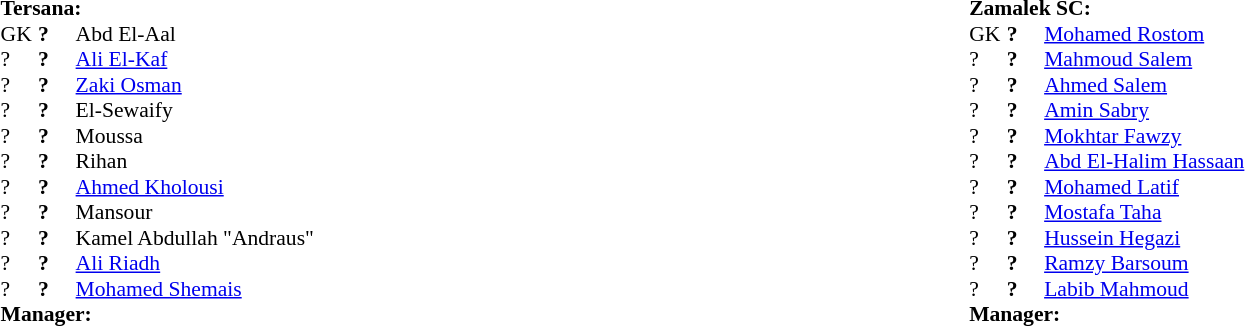<table width="100%">
<tr>
<td valign="top" width="50%"><br><table style="font-size: 90%" cellspacing="0" cellpadding="0" align=center>
<tr>
<td colspan=4><strong>Tersana:</strong></td>
</tr>
<tr>
<th width="25"></th>
<th width="25"></th>
</tr>
<tr>
<td>GK</td>
<td><strong>?</strong></td>
<td> Abd El-Aal</td>
</tr>
<tr>
<td>?</td>
<td><strong>?</strong></td>
<td> <a href='#'>Ali El-Kaf</a></td>
</tr>
<tr>
<td>?</td>
<td><strong>?</strong></td>
<td> <a href='#'>Zaki Osman</a></td>
</tr>
<tr>
<td>?</td>
<td><strong>?</strong></td>
<td> El-Sewaify</td>
</tr>
<tr>
<td>?</td>
<td><strong>?</strong></td>
<td> Moussa</td>
</tr>
<tr>
<td>?</td>
<td><strong>?</strong></td>
<td> Rihan</td>
</tr>
<tr>
<td>?</td>
<td><strong>?</strong></td>
<td> <a href='#'>Ahmed Kholousi</a></td>
</tr>
<tr>
<td>?</td>
<td><strong>?</strong></td>
<td> Mansour</td>
</tr>
<tr>
<td>?</td>
<td><strong>?</strong></td>
<td> Kamel Abdullah "Andraus"</td>
</tr>
<tr>
<td>?</td>
<td><strong>?</strong></td>
<td> <a href='#'>Ali Riadh</a></td>
</tr>
<tr>
<td>?</td>
<td><strong>?</strong></td>
<td> <a href='#'>Mohamed Shemais</a></td>
</tr>
<tr>
<td colspan=3><strong>Manager:</strong></td>
</tr>
<tr>
<td colspan=3></td>
</tr>
</table>
</td>
<td valign="top"></td>
<td valign="top" width="50%"><br><table style="font-size: 90%" cellspacing="0" cellpadding="0" align="center">
<tr>
<td colspan=4><strong>Zamalek SC:</strong></td>
</tr>
<tr>
<th width=25></th>
<th width=25></th>
</tr>
<tr>
<td>GK</td>
<td><strong>?</strong></td>
<td> <a href='#'>Mohamed Rostom</a></td>
</tr>
<tr>
<td>?</td>
<td><strong>?</strong></td>
<td> <a href='#'>Mahmoud Salem</a></td>
</tr>
<tr>
<td>?</td>
<td><strong>?</strong></td>
<td> <a href='#'>Ahmed Salem</a></td>
</tr>
<tr>
<td>?</td>
<td><strong>?</strong></td>
<td> <a href='#'>Amin Sabry</a></td>
</tr>
<tr>
<td>?</td>
<td><strong>?</strong></td>
<td> <a href='#'>Mokhtar Fawzy</a></td>
</tr>
<tr>
<td>?</td>
<td><strong>?</strong></td>
<td> <a href='#'>Abd El-Halim Hassaan</a></td>
</tr>
<tr>
<td>?</td>
<td><strong>?</strong></td>
<td> <a href='#'>Mohamed Latif</a></td>
</tr>
<tr>
<td>?</td>
<td><strong>?</strong></td>
<td> <a href='#'>Mostafa Taha</a></td>
</tr>
<tr>
<td>?</td>
<td><strong>?</strong></td>
<td> <a href='#'>Hussein Hegazi</a></td>
</tr>
<tr>
<td>?</td>
<td><strong>?</strong></td>
<td> <a href='#'>Ramzy Barsoum</a></td>
</tr>
<tr>
<td>?</td>
<td><strong>?</strong></td>
<td> <a href='#'>Labib Mahmoud</a></td>
</tr>
<tr>
<td colspan=3><strong>Manager:</strong></td>
</tr>
<tr>
<td colspan=3></td>
</tr>
</table>
</td>
</tr>
</table>
